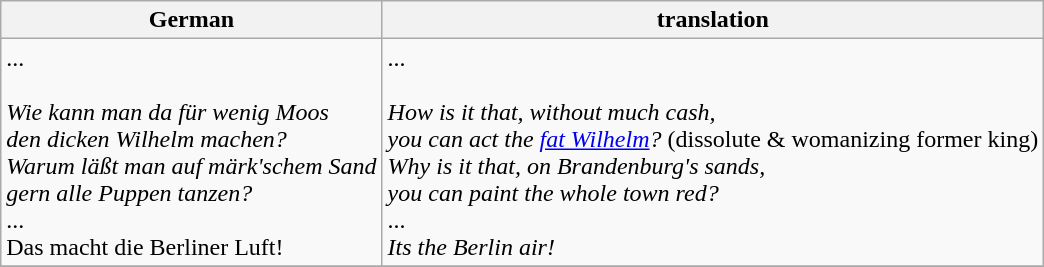<table class="wikitable">
<tr>
<th>German</th>
<th>translation</th>
</tr>
<tr>
<td>... <br><br><em>Wie kann man da für wenig Moos</em> <br>
<em>den dicken Wilhelm machen?</em> <br>
<em>Warum läßt man auf märk'schem Sand</em> <br>
<em>gern alle Puppen tanzen?</em> <br>
... <br>
Das macht die Berliner Luft!</td>
<td>... <br><br><em>How is it that, without much cash,</em> <br> 
<em>you can act the <a href='#'>fat Wilhelm</a>?</em> (dissolute & womanizing former king) <br> 
<em>Why is it that, on Brandenburg's sands,</em> <br>
<em>you can paint the whole town red?</em> <br>
... <br>
<em>Its the Berlin air!</em></td>
</tr>
<tr>
</tr>
</table>
